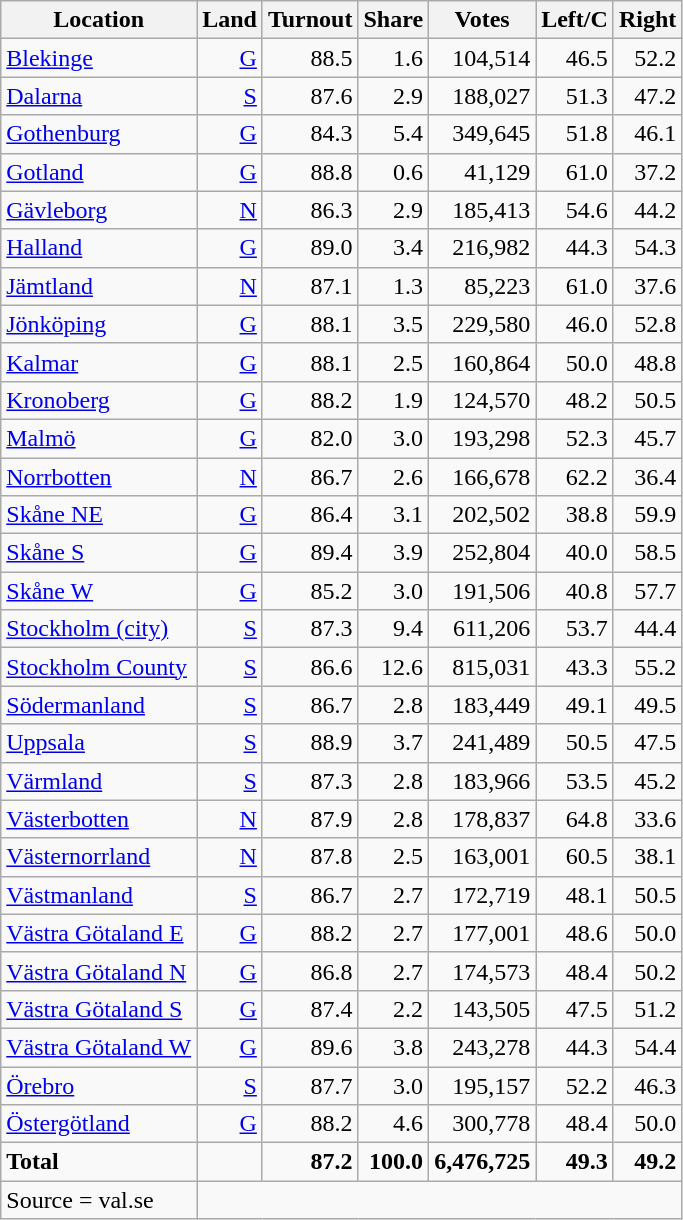<table class="wikitable sortable" style=text-align:right>
<tr>
<th>Location</th>
<th>Land</th>
<th>Turnout</th>
<th>Share</th>
<th>Votes</th>
<th>Left/C</th>
<th>Right</th>
</tr>
<tr>
<td align=left><a href='#'>Blekinge</a></td>
<td><a href='#'>G</a></td>
<td>88.5</td>
<td>1.6</td>
<td>104,514</td>
<td>46.5</td>
<td>52.2</td>
</tr>
<tr>
<td align=left><a href='#'>Dalarna</a></td>
<td><a href='#'>S</a></td>
<td>87.6</td>
<td>2.9</td>
<td>188,027</td>
<td>51.3</td>
<td>47.2</td>
</tr>
<tr>
<td align=left><a href='#'>Gothenburg</a></td>
<td><a href='#'>G</a></td>
<td>84.3</td>
<td>5.4</td>
<td>349,645</td>
<td>51.8</td>
<td>46.1</td>
</tr>
<tr>
<td align=left><a href='#'>Gotland</a></td>
<td><a href='#'>G</a></td>
<td>88.8</td>
<td>0.6</td>
<td>41,129</td>
<td>61.0</td>
<td>37.2</td>
</tr>
<tr>
<td align=left><a href='#'>Gävleborg</a></td>
<td><a href='#'>N</a></td>
<td>86.3</td>
<td>2.9</td>
<td>185,413</td>
<td>54.6</td>
<td>44.2</td>
</tr>
<tr>
<td align=left><a href='#'>Halland</a></td>
<td><a href='#'>G</a></td>
<td>89.0</td>
<td>3.4</td>
<td>216,982</td>
<td>44.3</td>
<td>54.3</td>
</tr>
<tr>
<td align=left><a href='#'>Jämtland</a></td>
<td><a href='#'>N</a></td>
<td>87.1</td>
<td>1.3</td>
<td>85,223</td>
<td>61.0</td>
<td>37.6</td>
</tr>
<tr>
<td align=left><a href='#'>Jönköping</a></td>
<td><a href='#'>G</a></td>
<td>88.1</td>
<td>3.5</td>
<td>229,580</td>
<td>46.0</td>
<td>52.8</td>
</tr>
<tr>
<td align=left><a href='#'>Kalmar</a></td>
<td><a href='#'>G</a></td>
<td>88.1</td>
<td>2.5</td>
<td>160,864</td>
<td>50.0</td>
<td>48.8</td>
</tr>
<tr>
<td align=left><a href='#'>Kronoberg</a></td>
<td><a href='#'>G</a></td>
<td>88.2</td>
<td>1.9</td>
<td>124,570</td>
<td>48.2</td>
<td>50.5</td>
</tr>
<tr>
<td align=left><a href='#'>Malmö</a></td>
<td><a href='#'>G</a></td>
<td>82.0</td>
<td>3.0</td>
<td>193,298</td>
<td>52.3</td>
<td>45.7</td>
</tr>
<tr>
<td align=left><a href='#'>Norrbotten</a></td>
<td><a href='#'>N</a></td>
<td>86.7</td>
<td>2.6</td>
<td>166,678</td>
<td>62.2</td>
<td>36.4</td>
</tr>
<tr>
<td align=left><a href='#'>Skåne NE</a></td>
<td><a href='#'>G</a></td>
<td>86.4</td>
<td>3.1</td>
<td>202,502</td>
<td>38.8</td>
<td>59.9</td>
</tr>
<tr>
<td align=left><a href='#'>Skåne S</a></td>
<td><a href='#'>G</a></td>
<td>89.4</td>
<td>3.9</td>
<td>252,804</td>
<td>40.0</td>
<td>58.5</td>
</tr>
<tr>
<td align=left><a href='#'>Skåne W</a></td>
<td><a href='#'>G</a></td>
<td>85.2</td>
<td>3.0</td>
<td>191,506</td>
<td>40.8</td>
<td>57.7</td>
</tr>
<tr>
<td align=left><a href='#'>Stockholm (city)</a></td>
<td><a href='#'>S</a></td>
<td>87.3</td>
<td>9.4</td>
<td>611,206</td>
<td>53.7</td>
<td>44.4</td>
</tr>
<tr>
<td align=left><a href='#'>Stockholm County</a></td>
<td><a href='#'>S</a></td>
<td>86.6</td>
<td>12.6</td>
<td>815,031</td>
<td>43.3</td>
<td>55.2</td>
</tr>
<tr>
<td align=left><a href='#'>Södermanland</a></td>
<td><a href='#'>S</a></td>
<td>86.7</td>
<td>2.8</td>
<td>183,449</td>
<td>49.1</td>
<td>49.5</td>
</tr>
<tr>
<td align=left><a href='#'>Uppsala</a></td>
<td><a href='#'>S</a></td>
<td>88.9</td>
<td>3.7</td>
<td>241,489</td>
<td>50.5</td>
<td>47.5</td>
</tr>
<tr>
<td align=left><a href='#'>Värmland</a></td>
<td><a href='#'>S</a></td>
<td>87.3</td>
<td>2.8</td>
<td>183,966</td>
<td>53.5</td>
<td>45.2</td>
</tr>
<tr>
<td align=left><a href='#'>Västerbotten</a></td>
<td><a href='#'>N</a></td>
<td>87.9</td>
<td>2.8</td>
<td>178,837</td>
<td>64.8</td>
<td>33.6</td>
</tr>
<tr>
<td align=left><a href='#'>Västernorrland</a></td>
<td><a href='#'>N</a></td>
<td>87.8</td>
<td>2.5</td>
<td>163,001</td>
<td>60.5</td>
<td>38.1</td>
</tr>
<tr>
<td align=left><a href='#'>Västmanland</a></td>
<td><a href='#'>S</a></td>
<td>86.7</td>
<td>2.7</td>
<td>172,719</td>
<td>48.1</td>
<td>50.5</td>
</tr>
<tr>
<td align=left><a href='#'>Västra Götaland E</a></td>
<td><a href='#'>G</a></td>
<td>88.2</td>
<td>2.7</td>
<td>177,001</td>
<td>48.6</td>
<td>50.0</td>
</tr>
<tr>
<td align=left><a href='#'>Västra Götaland N</a></td>
<td><a href='#'>G</a></td>
<td>86.8</td>
<td>2.7</td>
<td>174,573</td>
<td>48.4</td>
<td>50.2</td>
</tr>
<tr>
<td align=left><a href='#'>Västra Götaland S</a></td>
<td><a href='#'>G</a></td>
<td>87.4</td>
<td>2.2</td>
<td>143,505</td>
<td>47.5</td>
<td>51.2</td>
</tr>
<tr>
<td align=left><a href='#'>Västra Götaland W</a></td>
<td><a href='#'>G</a></td>
<td>89.6</td>
<td>3.8</td>
<td>243,278</td>
<td>44.3</td>
<td>54.4</td>
</tr>
<tr>
<td align=left><a href='#'>Örebro</a></td>
<td><a href='#'>S</a></td>
<td>87.7</td>
<td>3.0</td>
<td>195,157</td>
<td>52.2</td>
<td>46.3</td>
</tr>
<tr>
<td align=left><a href='#'>Östergötland</a></td>
<td><a href='#'>G</a></td>
<td>88.2</td>
<td>4.6</td>
<td>300,778</td>
<td>48.4</td>
<td>50.0</td>
</tr>
<tr>
<td align=left><strong>Total</strong></td>
<td></td>
<td><strong>87.2</strong></td>
<td><strong>100.0</strong></td>
<td><strong>6,476,725</strong></td>
<td><strong>49.3</strong></td>
<td><strong>49.2</strong></td>
</tr>
<tr>
<td align=left>Source = val.se </td>
</tr>
</table>
